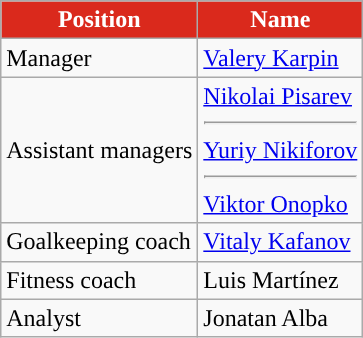<table class="wikitable">
<tr>
<th style="background:#DA291C; color:white; ">Position</th>
<th style="background:#DA291C; color:white; ">Name</th>
</tr>
<tr>
<td style="text-align:left;">Manager</td>
<td style="text-align:left;"> <a href='#'>Valery Karpin</a></td>
</tr>
<tr>
<td style="text-align:left;">Assistant managers</td>
<td style="text-align:left;"> <a href='#'>Nikolai Pisarev</a><hr> <a href='#'>Yuriy Nikiforov</a><hr> <a href='#'>Viktor Onopko</a></td>
</tr>
<tr>
<td style="text-align:left;">Goalkeeping coach</td>
<td style="text-align:left;"> <a href='#'>Vitaly Kafanov</a></td>
</tr>
<tr>
<td style="text-align:left;">Fitness coach</td>
<td style="text-align:left;"> Luis Martínez</td>
</tr>
<tr>
<td style="text-align:left;">Analyst</td>
<td style="text-align:left;"> Jonatan Alba</td>
</tr>
</table>
